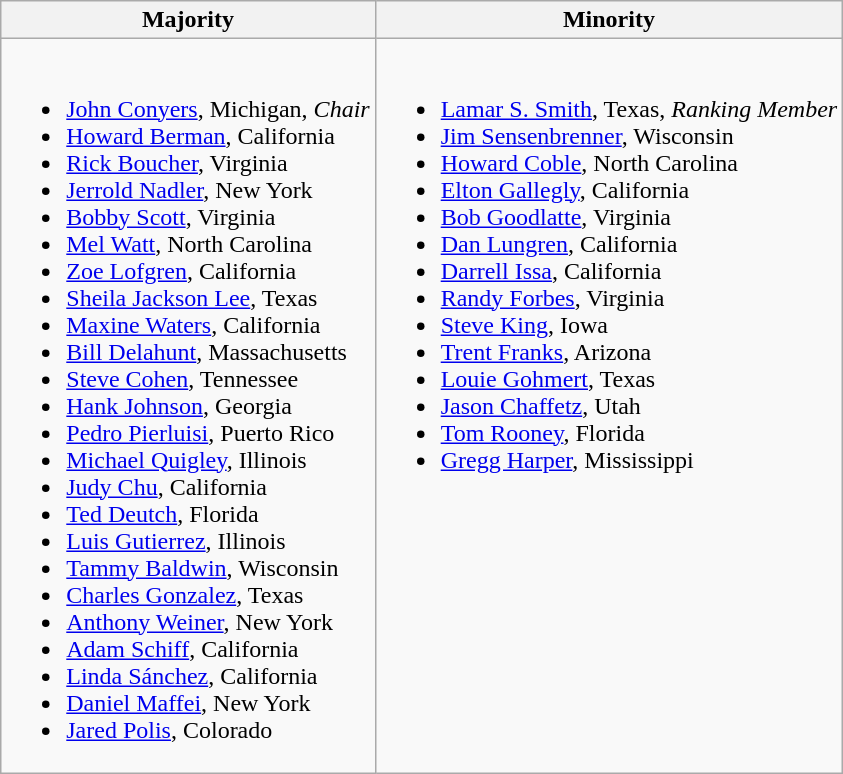<table class=wikitable>
<tr>
<th>Majority</th>
<th>Minority</th>
</tr>
<tr>
<td valign=top ><br><ul><li><a href='#'>John Conyers</a>, Michigan, <em>Chair</em></li><li><a href='#'>Howard Berman</a>, California</li><li><a href='#'>Rick Boucher</a>, Virginia</li><li><a href='#'>Jerrold Nadler</a>, New York</li><li><a href='#'>Bobby Scott</a>, Virginia</li><li><a href='#'>Mel Watt</a>, North Carolina</li><li><a href='#'>Zoe Lofgren</a>, California</li><li><a href='#'>Sheila Jackson Lee</a>, Texas</li><li><a href='#'>Maxine Waters</a>, California</li><li><a href='#'>Bill Delahunt</a>, Massachusetts</li><li><a href='#'>Steve Cohen</a>, Tennessee</li><li><a href='#'>Hank Johnson</a>, Georgia</li><li><a href='#'>Pedro Pierluisi</a>, Puerto Rico</li><li><a href='#'>Michael Quigley</a>, Illinois</li><li><a href='#'>Judy Chu</a>, California</li><li><a href='#'>Ted Deutch</a>, Florida</li><li><a href='#'>Luis Gutierrez</a>, Illinois</li><li><a href='#'>Tammy Baldwin</a>, Wisconsin</li><li><a href='#'>Charles Gonzalez</a>, Texas</li><li><a href='#'>Anthony Weiner</a>, New York</li><li><a href='#'>Adam Schiff</a>, California</li><li><a href='#'>Linda Sánchez</a>, California</li><li><a href='#'>Daniel Maffei</a>, New York</li><li><a href='#'>Jared Polis</a>, Colorado</li></ul></td>
<td valign=top ><br><ul><li><a href='#'>Lamar S. Smith</a>, Texas, <em>Ranking Member</em></li><li><a href='#'>Jim Sensenbrenner</a>, Wisconsin</li><li><a href='#'>Howard Coble</a>, North Carolina</li><li><a href='#'>Elton Gallegly</a>, California</li><li><a href='#'>Bob Goodlatte</a>, Virginia</li><li><a href='#'>Dan Lungren</a>, California</li><li><a href='#'>Darrell Issa</a>, California</li><li><a href='#'>Randy Forbes</a>, Virginia</li><li><a href='#'>Steve King</a>, Iowa</li><li><a href='#'>Trent Franks</a>, Arizona</li><li><a href='#'>Louie Gohmert</a>, Texas</li><li><a href='#'>Jason Chaffetz</a>, Utah</li><li><a href='#'>Tom Rooney</a>, Florida</li><li><a href='#'>Gregg Harper</a>, Mississippi</li></ul></td>
</tr>
</table>
